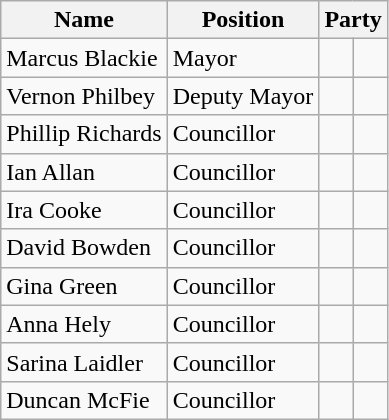<table class="wikitable">
<tr>
<th>Name</th>
<th>Position</th>
<th colspan="2">Party</th>
</tr>
<tr>
<td>Marcus Blackie</td>
<td>Mayor</td>
<td></td>
<td></td>
</tr>
<tr>
<td>Vernon Philbey</td>
<td>Deputy Mayor</td>
<td></td>
<td></td>
</tr>
<tr>
<td>Phillip Richards</td>
<td>Councillor</td>
<td></td>
<td></td>
</tr>
<tr>
<td>Ian Allan</td>
<td>Councillor</td>
<td></td>
<td></td>
</tr>
<tr>
<td>Ira Cooke</td>
<td>Councillor</td>
<td></td>
<td></td>
</tr>
<tr>
<td>David Bowden</td>
<td>Councillor</td>
<td></td>
<td></td>
</tr>
<tr>
<td>Gina Green</td>
<td>Councillor</td>
<td></td>
<td></td>
</tr>
<tr>
<td>Anna Hely</td>
<td>Councillor</td>
<td></td>
<td></td>
</tr>
<tr>
<td>Sarina Laidler</td>
<td>Councillor</td>
<td></td>
<td></td>
</tr>
<tr>
<td>Duncan McFie</td>
<td>Councillor</td>
<td></td>
<td></td>
</tr>
</table>
